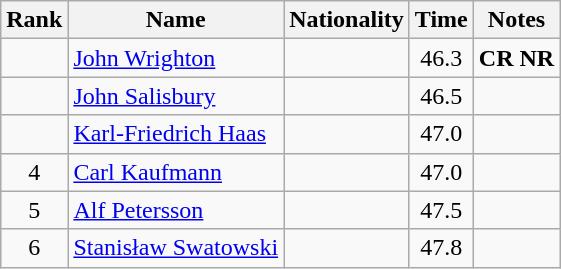<table class="wikitable sortable" style="text-align:center">
<tr>
<th>Rank</th>
<th>Name</th>
<th>Nationality</th>
<th>Time</th>
<th>Notes</th>
</tr>
<tr>
<td></td>
<td align=left><a href='#'>John Wrighton</a></td>
<td align=left></td>
<td>46.3</td>
<td><strong>CR NR</strong></td>
</tr>
<tr>
<td></td>
<td align=left><a href='#'>John Salisbury</a></td>
<td align=left></td>
<td>46.5</td>
<td></td>
</tr>
<tr>
<td></td>
<td align=left><a href='#'>Karl-Friedrich Haas</a></td>
<td align=left></td>
<td>47.0</td>
<td></td>
</tr>
<tr>
<td>4</td>
<td align=left><a href='#'>Carl Kaufmann</a></td>
<td align=left></td>
<td>47.0</td>
<td></td>
</tr>
<tr>
<td>5</td>
<td align=left><a href='#'>Alf Petersson</a></td>
<td align=left></td>
<td>47.5</td>
<td></td>
</tr>
<tr>
<td>6</td>
<td align=left><a href='#'>Stanisław Swatowski</a></td>
<td align=left></td>
<td>47.8</td>
<td></td>
</tr>
</table>
